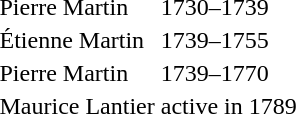<table>
<tr>
<td>Pierre Martin</td>
<td>1730–1739</td>
</tr>
<tr>
<td>Étienne Martin</td>
<td>1739–1755</td>
</tr>
<tr>
<td>Pierre Martin</td>
<td>1739–1770</td>
</tr>
<tr>
<td>Maurice Lantier</td>
<td>active in 1789</td>
</tr>
</table>
